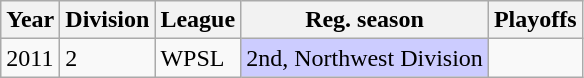<table class="wikitable">
<tr>
<th>Year</th>
<th>Division</th>
<th>League</th>
<th>Reg. season</th>
<th>Playoffs</th>
</tr>
<tr>
<td>2011</td>
<td>2</td>
<td>WPSL</td>
<td bgcolor=#ccccff>2nd, Northwest Division</td>
<td></td>
</tr>
</table>
